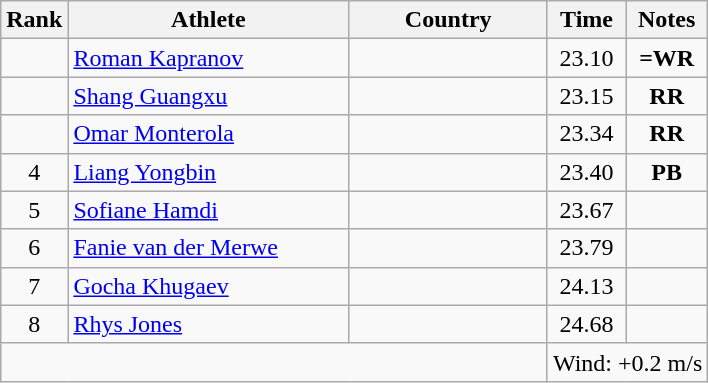<table class="wikitable sortable" style="text-align:center">
<tr>
<th>Rank</th>
<th style="width:180px">Athlete</th>
<th style="width:125px">Country</th>
<th>Time</th>
<th>Notes</th>
</tr>
<tr>
<td></td>
<td style="text-align:left;"><a href='#'>Roman Kapranov</a></td>
<td style="text-align:left;"></td>
<td>23.10</td>
<td><strong>=WR</strong></td>
</tr>
<tr>
<td></td>
<td style="text-align:left;"><a href='#'>Shang Guangxu</a></td>
<td style="text-align:left;"></td>
<td>23.15</td>
<td><strong>RR</strong></td>
</tr>
<tr>
<td></td>
<td style="text-align:left;"><a href='#'>Omar Monterola</a></td>
<td style="text-align:left;"></td>
<td>23.34</td>
<td><strong>RR</strong></td>
</tr>
<tr>
<td>4</td>
<td style="text-align:left;"><a href='#'>Liang Yongbin</a></td>
<td style="text-align:left;"></td>
<td>23.40</td>
<td><strong>PB</strong></td>
</tr>
<tr>
<td>5</td>
<td style="text-align:left;"><a href='#'>Sofiane Hamdi</a></td>
<td style="text-align:left;"></td>
<td>23.67</td>
<td></td>
</tr>
<tr>
<td>6</td>
<td style="text-align:left;"><a href='#'>Fanie van der Merwe</a></td>
<td style="text-align:left;"></td>
<td>23.79</td>
<td></td>
</tr>
<tr>
<td>7</td>
<td style="text-align:left;"><a href='#'>Gocha Khugaev</a></td>
<td style="text-align:left;"></td>
<td>24.13</td>
<td></td>
</tr>
<tr>
<td>8</td>
<td style="text-align:left;"><a href='#'>Rhys Jones</a></td>
<td style="text-align:left;"></td>
<td>24.68</td>
<td></td>
</tr>
<tr class="sortbottom">
<td colspan="3"></td>
<td colspan="2">Wind: +0.2 m/s</td>
</tr>
</table>
